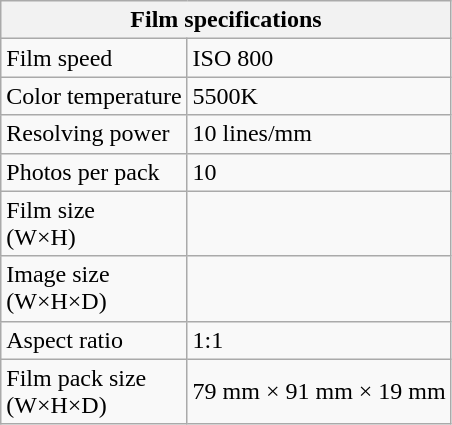<table class="wikitable">
<tr>
<th colspan="2">Film specifications</th>
</tr>
<tr>
<td>Film speed</td>
<td>ISO 800</td>
</tr>
<tr>
<td>Color temperature</td>
<td>5500K</td>
</tr>
<tr>
<td>Resolving power</td>
<td>10 lines/mm</td>
</tr>
<tr>
<td>Photos per pack</td>
<td>10</td>
</tr>
<tr>
<td>Film size<br>(W×H)</td>
<td></td>
</tr>
<tr>
<td>Image size<br>(W×H×D)</td>
<td></td>
</tr>
<tr>
<td>Aspect ratio</td>
<td>1:1</td>
</tr>
<tr>
<td>Film pack size<br>(W×H×D)</td>
<td>79 mm × 91 mm × 19 mm</td>
</tr>
</table>
